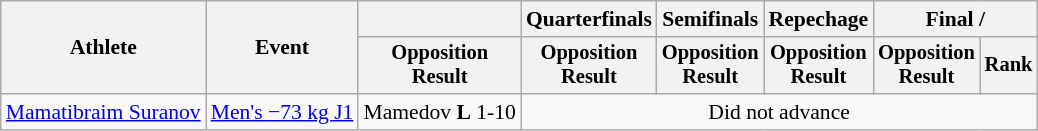<table class=wikitable style=font-size:90%;text-align:center>
<tr>
<th rowspan=2>Athlete</th>
<th rowspan=2>Event</th>
<th></th>
<th>Quarterfinals</th>
<th>Semifinals</th>
<th>Repechage</th>
<th colspan=2>Final / </th>
</tr>
<tr style=font-size:95%>
<th>Opposition<br>Result</th>
<th>Opposition<br>Result</th>
<th>Opposition<br>Result</th>
<th>Opposition<br>Result</th>
<th>Opposition<br>Result</th>
<th>Rank</th>
</tr>
<tr>
<td align=left><a href='#'>Mamatibraim Suranov</a></td>
<td align=left><a href='#'>Men's −73 kg J1</a></td>
<td>Mamedov  <strong>L</strong> 1-10</td>
<td colspan=5>Did not advance</td>
</tr>
</table>
